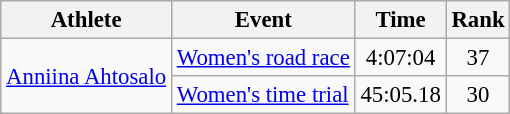<table class=wikitable style=font-size:95%;text-align:center>
<tr>
<th>Athlete</th>
<th>Event</th>
<th>Time</th>
<th>Rank</th>
</tr>
<tr align=center>
<td align=left rowspan=2><a href='#'>Anniina Ahtosalo</a></td>
<td align=left><a href='#'>Women's road race</a></td>
<td>4:07:04</td>
<td>37</td>
</tr>
<tr align=center>
<td align=left><a href='#'>Women's time trial</a></td>
<td>45:05.18</td>
<td>30</td>
</tr>
</table>
